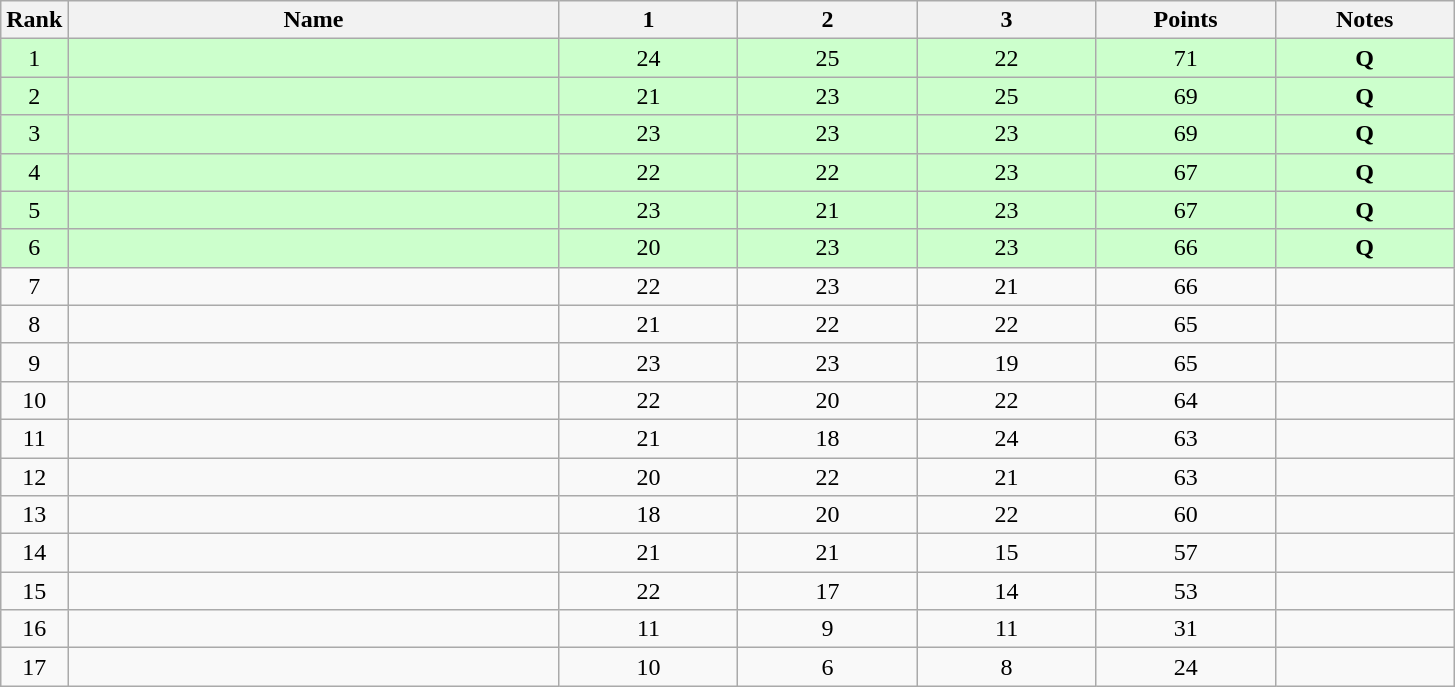<table class="wikitable" style="text-align:center;">
<tr>
<th>Rank</th>
<th style="width:20em;">Name</th>
<th style="width:7em;">1</th>
<th style="width:7em;">2</th>
<th style="width:7em;">3</th>
<th style="width:7em;">Points</th>
<th style="width:7em;">Notes</th>
</tr>
<tr bgcolor=ccffcc>
<td>1</td>
<td align=left></td>
<td>24</td>
<td>25</td>
<td>22</td>
<td>71</td>
<td><strong>Q</strong></td>
</tr>
<tr bgcolor=ccffcc>
<td>2</td>
<td align=left></td>
<td>21</td>
<td>23</td>
<td>25</td>
<td>69</td>
<td><strong>Q</strong></td>
</tr>
<tr bgcolor=ccffcc>
<td>3</td>
<td align=left></td>
<td>23</td>
<td>23</td>
<td>23</td>
<td>69</td>
<td><strong>Q</strong></td>
</tr>
<tr bgcolor=ccffcc>
<td>4</td>
<td align=left></td>
<td>22</td>
<td>22</td>
<td>23</td>
<td>67</td>
<td><strong>Q</strong></td>
</tr>
<tr bgcolor=ccffcc>
<td>5</td>
<td align=left></td>
<td>23</td>
<td>21</td>
<td>23</td>
<td>67</td>
<td><strong>Q</strong></td>
</tr>
<tr bgcolor=ccffcc>
<td>6</td>
<td align=left></td>
<td>20</td>
<td>23</td>
<td>23</td>
<td>66</td>
<td><strong>Q</strong></td>
</tr>
<tr>
<td>7</td>
<td align=left></td>
<td>22</td>
<td>23</td>
<td>21</td>
<td>66</td>
<td></td>
</tr>
<tr>
<td>8</td>
<td align=left></td>
<td>21</td>
<td>22</td>
<td>22</td>
<td>65</td>
<td></td>
</tr>
<tr>
<td>9</td>
<td align=left></td>
<td>23</td>
<td>23</td>
<td>19</td>
<td>65</td>
<td></td>
</tr>
<tr>
<td>10</td>
<td align=left></td>
<td>22</td>
<td>20</td>
<td>22</td>
<td>64</td>
<td></td>
</tr>
<tr>
<td>11</td>
<td align=left></td>
<td>21</td>
<td>18</td>
<td>24</td>
<td>63</td>
<td></td>
</tr>
<tr>
<td>12</td>
<td align=left></td>
<td>20</td>
<td>22</td>
<td>21</td>
<td>63</td>
<td></td>
</tr>
<tr>
<td>13</td>
<td align=left></td>
<td>18</td>
<td>20</td>
<td>22</td>
<td>60</td>
<td></td>
</tr>
<tr>
<td>14</td>
<td align=left></td>
<td>21</td>
<td>21</td>
<td>15</td>
<td>57</td>
<td></td>
</tr>
<tr>
<td>15</td>
<td align=left></td>
<td>22</td>
<td>17</td>
<td>14</td>
<td>53</td>
<td></td>
</tr>
<tr>
<td>16</td>
<td align=left></td>
<td>11</td>
<td>9</td>
<td>11</td>
<td>31</td>
<td></td>
</tr>
<tr>
<td>17</td>
<td align=left></td>
<td>10</td>
<td>6</td>
<td>8</td>
<td>24</td>
<td></td>
</tr>
</table>
